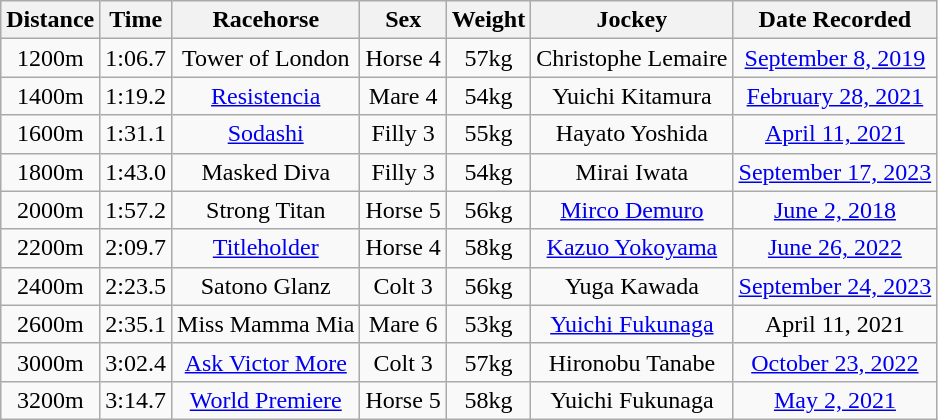<table class="wikitable" style="text-align: center;">
<tr>
<th>Distance</th>
<th>Time</th>
<th>Racehorse</th>
<th>Sex</th>
<th>Weight</th>
<th>Jockey</th>
<th>Date Recorded</th>
</tr>
<tr>
<td>1200m</td>
<td>1:06.7</td>
<td>Tower of London</td>
<td>Horse 4</td>
<td>57kg</td>
<td>Christophe Lemaire</td>
<td><a href='#'>September 8, 2019</a></td>
</tr>
<tr>
<td>1400m</td>
<td>1:19.2</td>
<td><a href='#'>Resistencia</a></td>
<td>Mare 4</td>
<td>54kg</td>
<td>Yuichi Kitamura</td>
<td><a href='#'>February 28, 2021</a></td>
</tr>
<tr>
<td>1600m</td>
<td>1:31.1</td>
<td><a href='#'>Sodashi</a></td>
<td>Filly 3</td>
<td>55kg</td>
<td>Hayato Yoshida</td>
<td><a href='#'>April 11, 2021</a></td>
</tr>
<tr>
<td>1800m</td>
<td>1:43.0</td>
<td>Masked Diva</td>
<td>Filly 3</td>
<td>54kg</td>
<td>Mirai Iwata</td>
<td><a href='#'>September 17, 2023</a></td>
</tr>
<tr>
<td>2000m</td>
<td>1:57.2</td>
<td>Strong Titan</td>
<td>Horse 5</td>
<td>56kg</td>
<td><a href='#'>Mirco Demuro</a></td>
<td><a href='#'>June 2, 2018</a></td>
</tr>
<tr>
<td>2200m</td>
<td>2:09.7</td>
<td><a href='#'>Titleholder</a></td>
<td>Horse 4</td>
<td>58kg</td>
<td><a href='#'>Kazuo Yokoyama</a></td>
<td><a href='#'>June 26, 2022</a></td>
</tr>
<tr>
<td>2400m</td>
<td>2:23.5</td>
<td>Satono Glanz</td>
<td>Colt 3</td>
<td>56kg</td>
<td>Yuga Kawada</td>
<td><a href='#'>September 24, 2023</a></td>
</tr>
<tr>
<td>2600m</td>
<td>2:35.1</td>
<td>Miss Mamma Mia</td>
<td>Mare 6</td>
<td>53kg</td>
<td><a href='#'>Yuichi Fukunaga</a></td>
<td>April 11, 2021</td>
</tr>
<tr>
<td>3000m</td>
<td>3:02.4</td>
<td><a href='#'>Ask Victor More</a></td>
<td>Colt 3</td>
<td>57kg</td>
<td>Hironobu Tanabe</td>
<td><a href='#'>October 23, 2022</a></td>
</tr>
<tr>
<td>3200m</td>
<td>3:14.7</td>
<td><a href='#'>World Premiere</a></td>
<td>Horse 5</td>
<td>58kg</td>
<td>Yuichi Fukunaga</td>
<td><a href='#'>May 2, 2021</a></td>
</tr>
</table>
